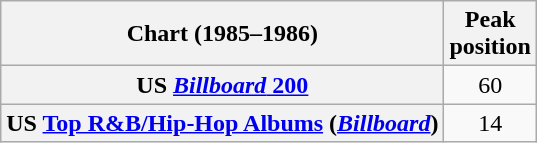<table class="wikitable sortable plainrowheaders" style="text-align:center">
<tr>
<th scope="col">Chart (1985–1986)</th>
<th scope="col">Peak<br>position</th>
</tr>
<tr>
<th scope="row">US <a href='#'><em>Billboard</em> 200</a></th>
<td>60</td>
</tr>
<tr>
<th scope="row">US <a href='#'>Top R&B/Hip-Hop Albums</a> (<em><a href='#'>Billboard</a></em>)</th>
<td>14</td>
</tr>
</table>
